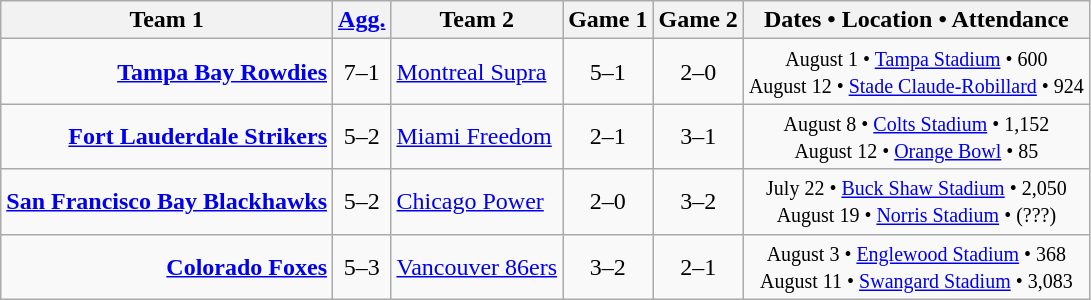<table class="wikitable" style="text-align:center">
<tr>
<th>Team 1</th>
<th><a href='#'>Agg.</a></th>
<th>Team 2</th>
<th>Game 1</th>
<th>Game 2</th>
<th>Dates • Location • Attendance</th>
</tr>
<tr>
<td align=right><strong><a href='#'>Tampa Bay Rowdies</a></strong> </td>
<td>7–1</td>
<td align=left> <a href='#'>Montreal Supra</a></td>
<td>5–1</td>
<td>2–0</td>
<td><small>August 1 • <a href='#'>Tampa Stadium</a> • 600 <br>August 12 • <a href='#'>Stade Claude-Robillard</a> • 924</small></td>
</tr>
<tr>
<td align=right><strong><a href='#'>Fort Lauderdale Strikers</a></strong> </td>
<td>5–2</td>
<td align=left> <a href='#'>Miami Freedom</a></td>
<td>2–1</td>
<td>3–1</td>
<td><small>August 8 • <a href='#'>Colts Stadium</a> • 1,152 <br>August 12 • <a href='#'>Orange Bowl</a> • 85</small></td>
</tr>
<tr>
<td align=right><strong><a href='#'>San Francisco Bay Blackhawks</a></strong> </td>
<td>5–2</td>
<td align=left> <a href='#'>Chicago Power</a></td>
<td>2–0</td>
<td>3–2</td>
<td><small>July 22 • <a href='#'>Buck Shaw Stadium</a> • 2,050 <br>August 19 • <a href='#'>Norris Stadium</a> • (???)</small></td>
</tr>
<tr>
<td align=right><strong><a href='#'>Colorado Foxes</a></strong> </td>
<td>5–3</td>
<td align=left> <a href='#'>Vancouver 86ers</a></td>
<td>3–2</td>
<td>2–1</td>
<td><small>August 3 • <a href='#'>Englewood Stadium</a> • 368<br>August 11 • <a href='#'>Swangard Stadium</a> • 3,083</small></td>
</tr>
</table>
